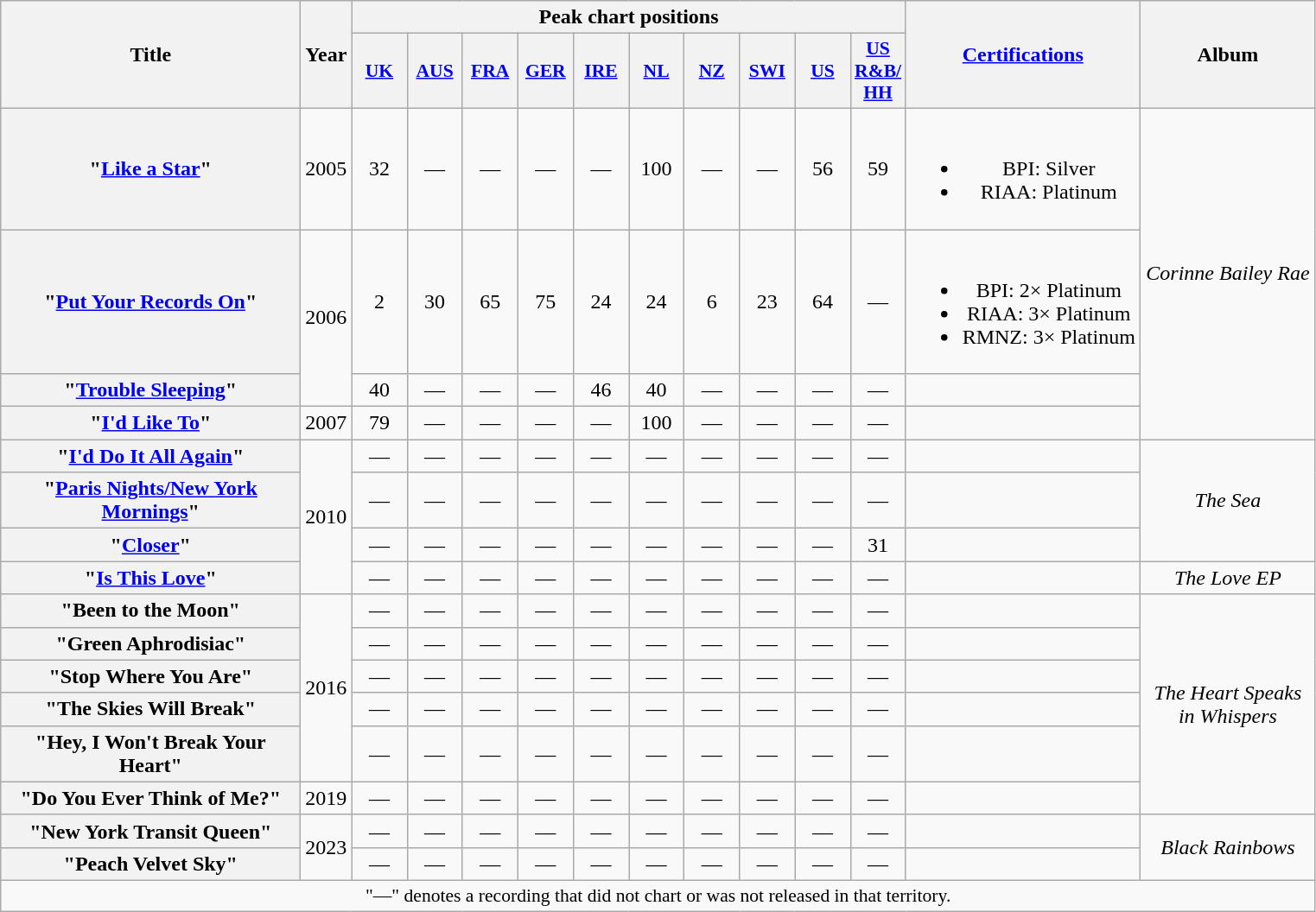<table class="wikitable plainrowheaders" style="text-align:center;">
<tr>
<th scope="col" rowspan="2" style="width:14em;">Title</th>
<th scope="col" rowspan="2" style="width:1em;">Year</th>
<th scope="col" colspan="10">Peak chart positions</th>
<th scope="col" rowspan="2"><a href='#'>Certifications</a></th>
<th scope="col" rowspan="2" style="width:8em;">Album</th>
</tr>
<tr>
<th scope="col" style="width:2.5em;font-size:90%;"><a href='#'>UK</a><br></th>
<th scope="col" style="width:2.5em;font-size:90%;"><a href='#'>AUS</a><br></th>
<th scope="col" style="width:2.5em;font-size:90%;"><a href='#'>FRA</a><br></th>
<th scope="col" style="width:2.5em;font-size:90%;"><a href='#'>GER</a><br></th>
<th scope="col" style="width:2.5em;font-size:90%;"><a href='#'>IRE</a><br></th>
<th scope="col" style="width:2.5em;font-size:90%;"><a href='#'>NL</a><br></th>
<th scope="col" style="width:2.5em;font-size:90%;"><a href='#'>NZ</a><br></th>
<th scope="col" style="width:2.5em;font-size:90%;"><a href='#'>SWI</a><br></th>
<th scope="col" style="width:2.5em;font-size:90%;"><a href='#'>US</a><br></th>
<th scope="col" style="width:2.5em;font-size:90%;"><a href='#'>US<br>R&B/<br>HH</a><br></th>
</tr>
<tr>
<th scope="row">"<a href='#'>Like a Star</a>"</th>
<td>2005</td>
<td>32</td>
<td>—</td>
<td>—</td>
<td>—</td>
<td>—</td>
<td>100</td>
<td>—</td>
<td>—</td>
<td>56</td>
<td>59</td>
<td><br><ul><li>BPI: Silver</li><li>RIAA: Platinum</li></ul></td>
<td rowspan="4"><em>Corinne Bailey Rae</em></td>
</tr>
<tr>
<th scope="row">"<a href='#'>Put Your Records On</a>"</th>
<td rowspan="2">2006</td>
<td>2</td>
<td>30</td>
<td>65</td>
<td>75</td>
<td>24</td>
<td>24</td>
<td>6</td>
<td>23</td>
<td>64</td>
<td>—</td>
<td><br><ul><li>BPI: 2× Platinum</li><li>RIAA: 3× Platinum</li><li>RMNZ: 3× Platinum</li></ul></td>
</tr>
<tr>
<th scope="row">"<a href='#'>Trouble Sleeping</a>"</th>
<td>40</td>
<td>—</td>
<td>—</td>
<td>—</td>
<td>46</td>
<td>40</td>
<td>—</td>
<td>—</td>
<td>—</td>
<td>—</td>
</tr>
<tr>
<th scope="row">"<a href='#'>I'd Like To</a>"</th>
<td>2007</td>
<td>79</td>
<td>—</td>
<td>—</td>
<td>—</td>
<td>—</td>
<td>100</td>
<td>—</td>
<td>—</td>
<td>—</td>
<td>—</td>
<td></td>
</tr>
<tr>
<th scope="row">"<a href='#'>I'd Do It All Again</a>"</th>
<td rowspan="4">2010</td>
<td>—</td>
<td>—</td>
<td>—</td>
<td>—</td>
<td>—</td>
<td>—</td>
<td>—</td>
<td>—</td>
<td>—</td>
<td>—</td>
<td></td>
<td rowspan="3"><em>The Sea</em></td>
</tr>
<tr>
<th scope="row">"<a href='#'>Paris Nights/New York Mornings</a>"</th>
<td>—</td>
<td>—</td>
<td>—</td>
<td>—</td>
<td>—</td>
<td>—</td>
<td>—</td>
<td>—</td>
<td>—</td>
<td>—</td>
<td></td>
</tr>
<tr>
<th scope="row">"<a href='#'>Closer</a>"</th>
<td>—</td>
<td>—</td>
<td>—</td>
<td>—</td>
<td>—</td>
<td>—</td>
<td>—</td>
<td>—</td>
<td>—</td>
<td>31</td>
<td></td>
</tr>
<tr>
<th scope="row">"<a href='#'>Is This Love</a>"</th>
<td>—</td>
<td>—</td>
<td>—</td>
<td>—</td>
<td>—</td>
<td>—</td>
<td>—</td>
<td>—</td>
<td>—</td>
<td>—</td>
<td></td>
<td><em>The Love EP</em></td>
</tr>
<tr>
<th scope="row">"Been to the Moon"</th>
<td rowspan="5">2016</td>
<td>—</td>
<td>—</td>
<td>—</td>
<td>—</td>
<td>—</td>
<td>—</td>
<td>—</td>
<td>—</td>
<td>—</td>
<td>—</td>
<td></td>
<td rowspan="6"><em>The Heart Speaks in Whispers</em></td>
</tr>
<tr>
<th scope="row">"Green Aphrodisiac"</th>
<td>—</td>
<td>—</td>
<td>—</td>
<td>—</td>
<td>—</td>
<td>—</td>
<td>—</td>
<td>—</td>
<td>—</td>
<td>—</td>
<td></td>
</tr>
<tr>
<th scope="row">"Stop Where You Are"</th>
<td>—</td>
<td>—</td>
<td>—</td>
<td>—</td>
<td>—</td>
<td>—</td>
<td>—</td>
<td>—</td>
<td>—</td>
<td>—</td>
<td></td>
</tr>
<tr>
<th scope="row">"The Skies Will Break"</th>
<td>—</td>
<td>—</td>
<td>—</td>
<td>—</td>
<td>—</td>
<td>—</td>
<td>—</td>
<td>—</td>
<td>—</td>
<td>—</td>
<td></td>
</tr>
<tr>
<th scope="row">"Hey, I Won't Break Your Heart"</th>
<td>—</td>
<td>—</td>
<td>—</td>
<td>—</td>
<td>—</td>
<td>—</td>
<td>—</td>
<td>—</td>
<td>—</td>
<td>—</td>
<td></td>
</tr>
<tr>
<th scope="row">"Do You Ever Think of Me?"</th>
<td rowspan="1">2019</td>
<td>—</td>
<td>—</td>
<td>—</td>
<td>—</td>
<td>—</td>
<td>—</td>
<td>—</td>
<td>—</td>
<td>—</td>
<td>—</td>
<td></td>
</tr>
<tr>
<th scope="row">"New York Transit Queen"</th>
<td rowspan="2">2023</td>
<td>—</td>
<td>—</td>
<td>—</td>
<td>—</td>
<td>—</td>
<td>—</td>
<td>—</td>
<td>—</td>
<td>—</td>
<td>—</td>
<td></td>
<td rowspan="2"><em>Black Rainbows</em></td>
</tr>
<tr>
<th scope="row">"Peach Velvet Sky"</th>
<td>—</td>
<td>—</td>
<td>—</td>
<td>—</td>
<td>—</td>
<td>—</td>
<td>—</td>
<td>—</td>
<td>—</td>
<td>—</td>
<td></td>
</tr>
<tr>
<td colspan="14" style="font-size:90%">"—" denotes a recording that did not chart or was not released in that territory.</td>
</tr>
</table>
